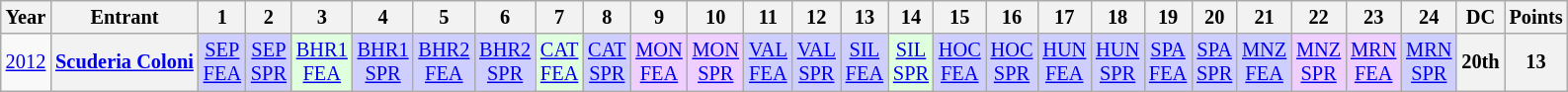<table class="wikitable" style="text-align:center; font-size:85%">
<tr>
<th>Year</th>
<th>Entrant</th>
<th>1</th>
<th>2</th>
<th>3</th>
<th>4</th>
<th>5</th>
<th>6</th>
<th>7</th>
<th>8</th>
<th>9</th>
<th>10</th>
<th>11</th>
<th>12</th>
<th>13</th>
<th>14</th>
<th>15</th>
<th>16</th>
<th>17</th>
<th>18</th>
<th>19</th>
<th>20</th>
<th>21</th>
<th>22</th>
<th>23</th>
<th>24</th>
<th>DC</th>
<th>Points</th>
</tr>
<tr>
<td><a href='#'>2012</a></td>
<th nowrap><a href='#'>Scuderia Coloni</a></th>
<td style="background:#cfcfff;"><a href='#'>SEP<br>FEA</a><br></td>
<td style="background:#cfcfff;"><a href='#'>SEP<br>SPR</a><br></td>
<td style="background:#dfffdf;"><a href='#'>BHR1<br>FEA</a><br></td>
<td style="background:#cfcfff;"><a href='#'>BHR1<br>SPR</a><br></td>
<td style="background:#cfcfff;"><a href='#'>BHR2<br>FEA</a><br></td>
<td style="background:#cfcfff;"><a href='#'>BHR2<br>SPR</a><br></td>
<td style="background:#dfffdf;"><a href='#'>CAT<br>FEA</a><br></td>
<td style="background:#cfcfff;"><a href='#'>CAT<br>SPR</a><br></td>
<td style="background:#efcfff;"><a href='#'>MON<br>FEA</a><br></td>
<td style="background:#efcfff;"><a href='#'>MON<br>SPR</a><br></td>
<td style="background:#cfcfff;"><a href='#'>VAL<br>FEA</a><br></td>
<td style="background:#cfcfff;"><a href='#'>VAL<br>SPR</a><br></td>
<td style="background:#cfcfff;"><a href='#'>SIL<br>FEA</a><br></td>
<td style="background:#dfffdf;"><a href='#'>SIL<br>SPR</a><br></td>
<td style="background:#cfcfff;"><a href='#'>HOC<br>FEA</a><br></td>
<td style="background:#cfcfff;"><a href='#'>HOC<br>SPR</a><br></td>
<td style="background:#cfcfff;"><a href='#'>HUN<br>FEA</a><br></td>
<td style="background:#cfcfff;"><a href='#'>HUN<br>SPR</a><br></td>
<td style="background:#cfcfff;"><a href='#'>SPA<br>FEA</a><br></td>
<td style="background:#cfcfff;"><a href='#'>SPA<br>SPR</a><br></td>
<td style="background:#cfcfff;"><a href='#'>MNZ<br>FEA</a><br></td>
<td style="background:#efcfff;"><a href='#'>MNZ<br>SPR</a><br></td>
<td style="background:#efcfff;"><a href='#'>MRN<br>FEA</a><br></td>
<td style="background:#cfcfff;"><a href='#'>MRN<br>SPR</a><br></td>
<th>20th</th>
<th>13</th>
</tr>
</table>
